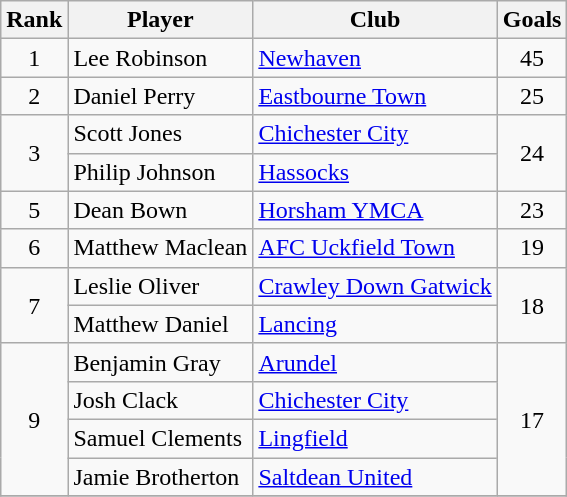<table class="wikitable" style="text-align:center">
<tr>
<th>Rank</th>
<th>Player</th>
<th>Club</th>
<th>Goals</th>
</tr>
<tr>
<td>1</td>
<td align="left">Lee Robinson</td>
<td align="left"><a href='#'>Newhaven</a></td>
<td>45</td>
</tr>
<tr>
<td>2</td>
<td align="left">Daniel Perry</td>
<td align="left"><a href='#'>Eastbourne Town</a></td>
<td>25</td>
</tr>
<tr>
<td rowspan="2">3</td>
<td align="left">Scott Jones</td>
<td align="left"><a href='#'>Chichester City</a></td>
<td rowspan="2">24</td>
</tr>
<tr>
<td align="left">Philip Johnson</td>
<td align="left"><a href='#'>Hassocks</a></td>
</tr>
<tr>
<td>5</td>
<td align="left">Dean Bown</td>
<td align="left"><a href='#'>Horsham YMCA</a></td>
<td>23</td>
</tr>
<tr>
<td>6</td>
<td align="left">Matthew Maclean</td>
<td align="left"><a href='#'>AFC Uckfield Town</a></td>
<td>19</td>
</tr>
<tr>
<td rowspan="2">7</td>
<td align="left">Leslie Oliver</td>
<td align="left"><a href='#'>Crawley Down Gatwick</a></td>
<td rowspan="2">18</td>
</tr>
<tr>
<td align="left">Matthew Daniel</td>
<td align="left"><a href='#'>Lancing</a></td>
</tr>
<tr>
<td rowspan="4">9</td>
<td align="left">Benjamin Gray</td>
<td align="left"><a href='#'>Arundel</a></td>
<td rowspan="4">17</td>
</tr>
<tr>
<td align="left">Josh Clack</td>
<td align="left"><a href='#'>Chichester City</a></td>
</tr>
<tr>
<td align="left">Samuel Clements</td>
<td align="left"><a href='#'>Lingfield</a></td>
</tr>
<tr>
<td align="left">Jamie Brotherton</td>
<td align="left"><a href='#'>Saltdean United</a></td>
</tr>
<tr>
</tr>
</table>
